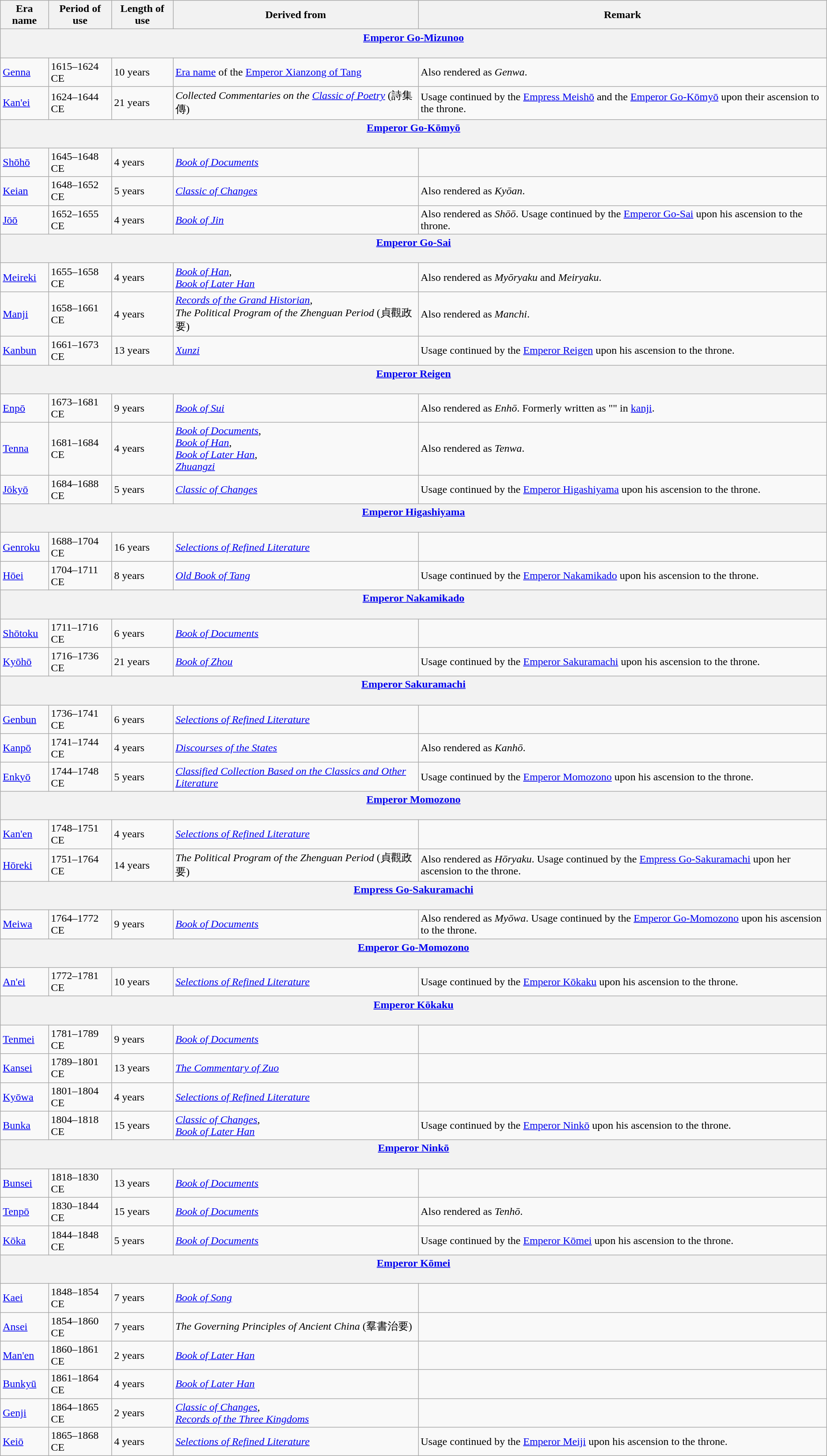<table class="wikitable">
<tr>
<th>Era name</th>
<th>Period of use</th>
<th>Length of use</th>
<th>Derived from</th>
<th>Remark</th>
</tr>
<tr>
<th colspan="5"><a href='#'>Emperor Go-Mizunoo</a><br><br></th>
</tr>
<tr>
<td><a href='#'>Genna</a><br></td>
<td>1615–1624 CE</td>
<td>10 years</td>
<td><a href='#'>Era name</a> of the <a href='#'>Emperor Xianzong of Tang</a></td>
<td>Also rendered as <em>Genwa</em>.</td>
</tr>
<tr>
<td><a href='#'>Kan'ei</a><br></td>
<td>1624–1644 CE</td>
<td>21 years</td>
<td><em>Collected Commentaries on the <a href='#'>Classic of Poetry</a></em> (詩集傳)</td>
<td>Usage continued by the <a href='#'>Empress Meishō</a> and the <a href='#'>Emperor Go-Kōmyō</a> upon their ascension to the throne.</td>
</tr>
<tr>
<th colspan="5"><a href='#'>Emperor Go-Kōmyō</a><br><br></th>
</tr>
<tr>
<td><a href='#'>Shōhō</a><br></td>
<td>1645–1648 CE</td>
<td>4 years</td>
<td><em><a href='#'>Book of Documents</a></em></td>
<td></td>
</tr>
<tr>
<td><a href='#'>Keian</a><br></td>
<td>1648–1652 CE</td>
<td>5 years</td>
<td><em><a href='#'>Classic of Changes</a></em></td>
<td>Also rendered as <em>Kyōan</em>.</td>
</tr>
<tr>
<td><a href='#'>Jōō</a><br></td>
<td>1652–1655 CE</td>
<td>4 years</td>
<td><em><a href='#'>Book of Jin</a></em></td>
<td>Also rendered as <em>Shōō</em>. Usage continued by the <a href='#'>Emperor Go-Sai</a> upon his ascension to the throne.</td>
</tr>
<tr>
<th colspan="5"><a href='#'>Emperor Go-Sai</a><br><br></th>
</tr>
<tr>
<td><a href='#'>Meireki</a><br></td>
<td>1655–1658 CE</td>
<td>4 years</td>
<td><em><a href='#'>Book of Han</a></em>,<br><em><a href='#'>Book of Later Han</a></em></td>
<td>Also rendered as <em>Myōryaku</em> and <em>Meiryaku</em>.</td>
</tr>
<tr>
<td><a href='#'>Manji</a><br></td>
<td>1658–1661 CE</td>
<td>4 years</td>
<td><em><a href='#'>Records of the Grand Historian</a></em>,<br><em>The Political Program of the Zhenguan Period</em> (貞觀政要)</td>
<td>Also rendered as <em>Manchi</em>.</td>
</tr>
<tr>
<td><a href='#'>Kanbun</a><br></td>
<td>1661–1673 CE</td>
<td>13 years</td>
<td><em><a href='#'>Xunzi</a></em></td>
<td>Usage continued by the <a href='#'>Emperor Reigen</a> upon his ascension to the throne.</td>
</tr>
<tr>
<th colspan="5"><a href='#'>Emperor Reigen</a><br><br></th>
</tr>
<tr>
<td><a href='#'>Enpō</a><br></td>
<td>1673–1681 CE</td>
<td>9 years</td>
<td><em><a href='#'>Book of Sui</a></em></td>
<td>Also rendered as <em>Enhō</em>. Formerly written as "" in <a href='#'>kanji</a>.</td>
</tr>
<tr>
<td><a href='#'>Tenna</a><br></td>
<td>1681–1684 CE</td>
<td>4 years</td>
<td><em><a href='#'>Book of Documents</a></em>,<br><em><a href='#'>Book of Han</a></em>,<br><em><a href='#'>Book of Later Han</a></em>,<br><em><a href='#'>Zhuangzi</a></em></td>
<td>Also rendered as <em>Tenwa</em>.</td>
</tr>
<tr>
<td><a href='#'>Jōkyō</a><br></td>
<td>1684–1688 CE</td>
<td>5 years</td>
<td><em><a href='#'>Classic of Changes</a></em></td>
<td>Usage continued by the <a href='#'>Emperor Higashiyama</a> upon his ascension to the throne.</td>
</tr>
<tr>
<th colspan="5"><a href='#'>Emperor Higashiyama</a><br><br></th>
</tr>
<tr>
<td><a href='#'>Genroku</a><br></td>
<td>1688–1704 CE</td>
<td>16 years</td>
<td><em><a href='#'>Selections of Refined Literature</a></em></td>
<td></td>
</tr>
<tr>
<td><a href='#'>Hōei</a><br></td>
<td>1704–1711 CE</td>
<td>8 years</td>
<td><em><a href='#'>Old Book of Tang</a></em></td>
<td>Usage continued by the <a href='#'>Emperor Nakamikado</a> upon his ascension to the throne.</td>
</tr>
<tr>
<th colspan="5"><a href='#'>Emperor Nakamikado</a><br><br></th>
</tr>
<tr>
<td><a href='#'>Shōtoku</a><br></td>
<td>1711–1716 CE</td>
<td>6 years</td>
<td><em><a href='#'>Book of Documents</a></em></td>
<td></td>
</tr>
<tr>
<td><a href='#'>Kyōhō</a><br></td>
<td>1716–1736 CE</td>
<td>21 years</td>
<td><em><a href='#'>Book of Zhou</a></em></td>
<td>Usage continued by the <a href='#'>Emperor Sakuramachi</a> upon his ascension to the throne.</td>
</tr>
<tr>
<th colspan="5"><a href='#'>Emperor Sakuramachi</a><br><br></th>
</tr>
<tr>
<td><a href='#'>Genbun</a><br></td>
<td>1736–1741 CE</td>
<td>6 years</td>
<td><em><a href='#'>Selections of Refined Literature</a></em></td>
<td></td>
</tr>
<tr>
<td><a href='#'>Kanpō</a><br></td>
<td>1741–1744 CE</td>
<td>4 years</td>
<td><em><a href='#'>Discourses of the States</a></em></td>
<td>Also rendered as <em>Kanhō</em>.</td>
</tr>
<tr>
<td><a href='#'>Enkyō</a><br></td>
<td>1744–1748 CE</td>
<td>5 years</td>
<td><em><a href='#'>Classified Collection Based on the Classics and Other Literature</a></em></td>
<td>Usage continued by the <a href='#'>Emperor Momozono</a> upon his ascension to the throne.</td>
</tr>
<tr>
<th colspan="5"><a href='#'>Emperor Momozono</a><br><br></th>
</tr>
<tr>
<td><a href='#'>Kan'en</a><br></td>
<td>1748–1751 CE</td>
<td>4 years</td>
<td><em><a href='#'>Selections of Refined Literature</a></em></td>
<td></td>
</tr>
<tr>
<td><a href='#'>Hōreki</a><br></td>
<td>1751–1764 CE</td>
<td>14 years</td>
<td><em>The Political Program of the Zhenguan Period</em> (貞觀政要)</td>
<td>Also rendered as <em>Hōryaku</em>. Usage continued by the <a href='#'>Empress Go-Sakuramachi</a> upon her ascension to the throne.</td>
</tr>
<tr>
<th colspan="5"><a href='#'>Empress Go-Sakuramachi</a><br><br></th>
</tr>
<tr>
<td><a href='#'>Meiwa</a><br></td>
<td>1764–1772 CE</td>
<td>9 years</td>
<td><em><a href='#'>Book of Documents</a></em></td>
<td>Also rendered as <em>Myōwa</em>. Usage continued by the <a href='#'>Emperor Go-Momozono</a> upon his ascension to the throne.</td>
</tr>
<tr>
<th colspan="5"><a href='#'>Emperor Go-Momozono</a><br><br></th>
</tr>
<tr>
<td><a href='#'>An'ei</a><br></td>
<td>1772–1781 CE</td>
<td>10 years</td>
<td><em><a href='#'>Selections of Refined Literature</a></em></td>
<td>Usage continued by the <a href='#'>Emperor Kōkaku</a> upon his ascension to the throne.</td>
</tr>
<tr>
<th colspan="5"><a href='#'>Emperor Kōkaku</a><br><br></th>
</tr>
<tr>
<td><a href='#'>Tenmei</a><br></td>
<td>1781–1789 CE</td>
<td>9 years</td>
<td><em><a href='#'>Book of Documents</a></em></td>
<td></td>
</tr>
<tr>
<td><a href='#'>Kansei</a><br></td>
<td>1789–1801 CE</td>
<td>13 years</td>
<td><em><a href='#'>The Commentary of Zuo</a></em></td>
<td></td>
</tr>
<tr>
<td><a href='#'>Kyōwa</a><br></td>
<td>1801–1804 CE</td>
<td>4 years</td>
<td><em><a href='#'>Selections of Refined Literature</a></em></td>
<td></td>
</tr>
<tr>
<td><a href='#'>Bunka</a><br></td>
<td>1804–1818 CE</td>
<td>15 years</td>
<td><em><a href='#'>Classic of Changes</a></em>,<br><em><a href='#'>Book of Later Han</a></em></td>
<td>Usage continued by the <a href='#'>Emperor Ninkō</a> upon his ascension to the throne.</td>
</tr>
<tr>
<th colspan="5"><a href='#'>Emperor Ninkō</a><br><br></th>
</tr>
<tr>
<td><a href='#'>Bunsei</a><br></td>
<td>1818–1830 CE</td>
<td>13 years</td>
<td><em><a href='#'>Book of Documents</a></em></td>
<td></td>
</tr>
<tr>
<td><a href='#'>Tenpō</a><br></td>
<td>1830–1844 CE</td>
<td>15 years</td>
<td><em><a href='#'>Book of Documents</a></em></td>
<td>Also rendered as <em>Tenhō</em>.</td>
</tr>
<tr>
<td><a href='#'>Kōka</a><br></td>
<td>1844–1848 CE</td>
<td>5 years</td>
<td><em><a href='#'>Book of Documents</a></em></td>
<td>Usage continued by the <a href='#'>Emperor Kōmei</a> upon his ascension to the throne.</td>
</tr>
<tr>
<th colspan="5"><a href='#'>Emperor Kōmei</a><br><br></th>
</tr>
<tr>
<td><a href='#'>Kaei</a><br></td>
<td>1848–1854 CE</td>
<td>7 years</td>
<td><em><a href='#'>Book of Song</a></em></td>
<td></td>
</tr>
<tr>
<td><a href='#'>Ansei</a><br></td>
<td>1854–1860 CE</td>
<td>7 years</td>
<td><em>The Governing Principles of Ancient China</em> (羣書治要)</td>
<td></td>
</tr>
<tr>
<td><a href='#'>Man'en</a><br></td>
<td>1860–1861 CE</td>
<td>2 years</td>
<td><em><a href='#'>Book of Later Han</a></em></td>
<td></td>
</tr>
<tr>
<td><a href='#'>Bunkyū</a><br></td>
<td>1861–1864 CE</td>
<td>4 years</td>
<td><em><a href='#'>Book of Later Han</a></em></td>
<td></td>
</tr>
<tr>
<td><a href='#'>Genji</a><br></td>
<td>1864–1865 CE</td>
<td>2 years</td>
<td><em><a href='#'>Classic of Changes</a></em>,<br><em><a href='#'>Records of the Three Kingdoms</a></em></td>
<td></td>
</tr>
<tr>
<td><a href='#'>Keiō</a><br></td>
<td>1865–1868 CE</td>
<td>4 years</td>
<td><em><a href='#'>Selections of Refined Literature</a></em></td>
<td>Usage continued by the <a href='#'>Emperor Meiji</a> upon his ascension to the throne.</td>
</tr>
</table>
